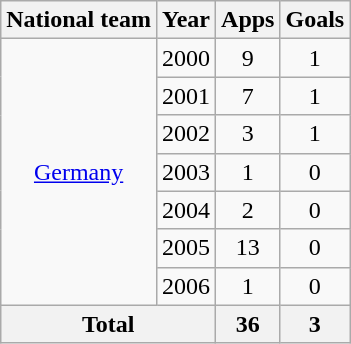<table class="wikitable" style="text-align:center">
<tr>
<th>National team</th>
<th>Year</th>
<th>Apps</th>
<th>Goals</th>
</tr>
<tr>
<td rowspan="7"><a href='#'>Germany</a></td>
<td>2000</td>
<td>9</td>
<td>1</td>
</tr>
<tr>
<td>2001</td>
<td>7</td>
<td>1</td>
</tr>
<tr>
<td>2002</td>
<td>3</td>
<td>1</td>
</tr>
<tr>
<td>2003</td>
<td>1</td>
<td>0</td>
</tr>
<tr>
<td>2004</td>
<td>2</td>
<td>0</td>
</tr>
<tr>
<td>2005</td>
<td>13</td>
<td>0</td>
</tr>
<tr>
<td>2006</td>
<td>1</td>
<td>0</td>
</tr>
<tr>
<th colspan="2">Total</th>
<th>36</th>
<th>3</th>
</tr>
</table>
